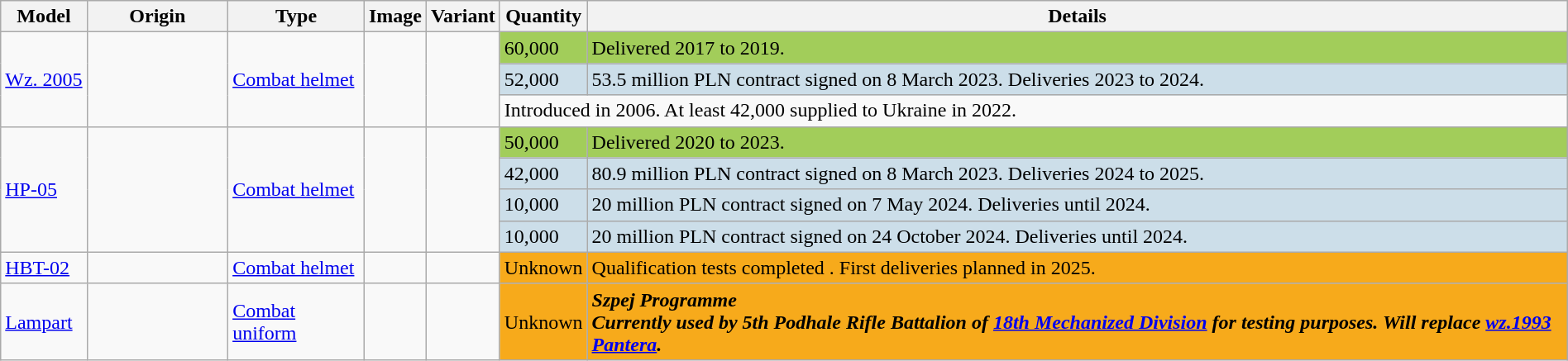<table class="wikitable" width="100%">
<tr>
<th>Model</th>
<th width="9%">Origin</th>
<th>Type</th>
<th>Image</th>
<th>Variant</th>
<th>Quantity</th>
<th>Details</th>
</tr>
<tr>
<td rowspan=3><a href='#'>Wz. 2005</a></td>
<td rowspan=3></td>
<td rowspan=3><a href='#'>Combat helmet</a></td>
<td rowspan=3></td>
<td rowspan=3></td>
<td style="background:#a2cd5a">60,000</td>
<td style="background:#a2cd5a">Delivered 2017 to 2019.</td>
</tr>
<tr>
<td style="background:#ccdee9">52,000</td>
<td style="background:#ccdee9">53.5 million PLN contract signed on 8 March 2023. Deliveries 2023 to 2024.</td>
</tr>
<tr>
<td colspan=2>Introduced in 2006. At least 42,000 supplied to Ukraine in 2022.</td>
</tr>
<tr>
<td rowspan=4><a href='#'>HP-05</a></td>
<td rowspan=4></td>
<td rowspan=4><a href='#'>Combat helmet</a></td>
<td rowspan=4></td>
<td rowspan=4></td>
<td style="background:#a2cd5a">50,000</td>
<td style="background:#a2cd5a">Delivered 2020 to 2023.</td>
</tr>
<tr>
<td style="background:#ccdee9">42,000</td>
<td style="background:#ccdee9">80.9 million PLN contract signed on 8 March 2023. Deliveries 2024 to 2025.</td>
</tr>
<tr>
<td style="background:#ccdee9">10,000</td>
<td style="background:#ccdee9">20 million PLN contract signed on 7 May 2024. Deliveries until 2024.</td>
</tr>
<tr>
<td style="background:#ccdee9">10,000</td>
<td style="background:#ccdee9">20 million PLN contract signed on 24 October 2024. Deliveries until 2024.</td>
</tr>
<tr>
<td><a href='#'>HBT-02</a></td>
<td></td>
<td><a href='#'>Combat helmet</a></td>
<td></td>
<td></td>
<td style="background:#f7aa1b">Unknown</td>
<td style="background:#f7aa1b">Qualification tests completed . First deliveries planned in 2025.</td>
</tr>
<tr>
<td><a href='#'>Lampart</a></td>
<td></td>
<td><a href='#'>Combat uniform</a></td>
<td></td>
<td></td>
<td style="background:#f7aa1b">Unknown</td>
<td style="background:#f7aa1b"><strong><em>Szpej<em> Programme<strong><br>Currently used by 5th Podhale Rifle Battalion of <a href='#'>18th Mechanized Division</a> for testing purposes.
Will replace <a href='#'>wz.1993 Pantera</a>.</td>
</tr>
</table>
